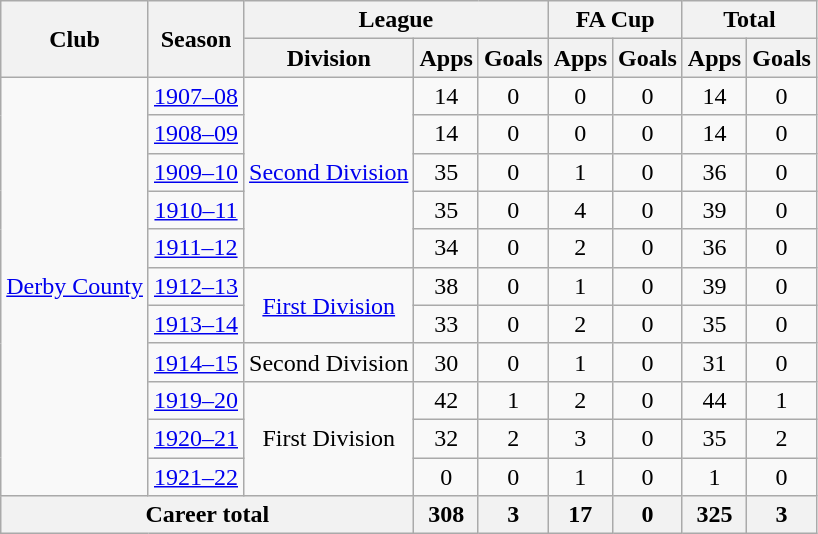<table class="wikitable" style="text-align: center;">
<tr>
<th rowspan="2">Club</th>
<th rowspan="2">Season</th>
<th colspan="3">League</th>
<th colspan="2">FA Cup</th>
<th colspan="2">Total</th>
</tr>
<tr>
<th>Division</th>
<th>Apps</th>
<th>Goals</th>
<th>Apps</th>
<th>Goals</th>
<th>Apps</th>
<th>Goals</th>
</tr>
<tr>
<td rowspan="11"><a href='#'>Derby County</a></td>
<td><a href='#'>1907–08</a></td>
<td rowspan="5"><a href='#'>Second Division</a></td>
<td>14</td>
<td>0</td>
<td>0</td>
<td>0</td>
<td>14</td>
<td>0</td>
</tr>
<tr>
<td><a href='#'>1908–09</a></td>
<td>14</td>
<td>0</td>
<td>0</td>
<td>0</td>
<td>14</td>
<td>0</td>
</tr>
<tr>
<td><a href='#'>1909–10</a></td>
<td>35</td>
<td>0</td>
<td>1</td>
<td>0</td>
<td>36</td>
<td>0</td>
</tr>
<tr>
<td><a href='#'>1910–11</a></td>
<td>35</td>
<td>0</td>
<td>4</td>
<td>0</td>
<td>39</td>
<td>0</td>
</tr>
<tr>
<td><a href='#'>1911–12</a></td>
<td>34</td>
<td>0</td>
<td>2</td>
<td>0</td>
<td>36</td>
<td>0</td>
</tr>
<tr>
<td><a href='#'>1912–13</a></td>
<td rowspan="2"><a href='#'>First Division</a></td>
<td>38</td>
<td>0</td>
<td>1</td>
<td>0</td>
<td>39</td>
<td>0</td>
</tr>
<tr>
<td><a href='#'>1913–14</a></td>
<td>33</td>
<td>0</td>
<td>2</td>
<td>0</td>
<td>35</td>
<td>0</td>
</tr>
<tr>
<td><a href='#'>1914–15</a></td>
<td>Second Division</td>
<td>30</td>
<td>0</td>
<td>1</td>
<td>0</td>
<td>31</td>
<td>0</td>
</tr>
<tr>
<td><a href='#'>1919–20</a></td>
<td rowspan="3">First Division</td>
<td>42</td>
<td>1</td>
<td>2</td>
<td>0</td>
<td>44</td>
<td>1</td>
</tr>
<tr>
<td><a href='#'>1920–21</a></td>
<td>32</td>
<td>2</td>
<td>3</td>
<td>0</td>
<td>35</td>
<td>2</td>
</tr>
<tr>
<td><a href='#'>1921–22</a></td>
<td>0</td>
<td>0</td>
<td>1</td>
<td>0</td>
<td>1</td>
<td>0</td>
</tr>
<tr>
<th colspan="3">Career total</th>
<th>308</th>
<th>3</th>
<th>17</th>
<th>0</th>
<th>325</th>
<th>3</th>
</tr>
</table>
